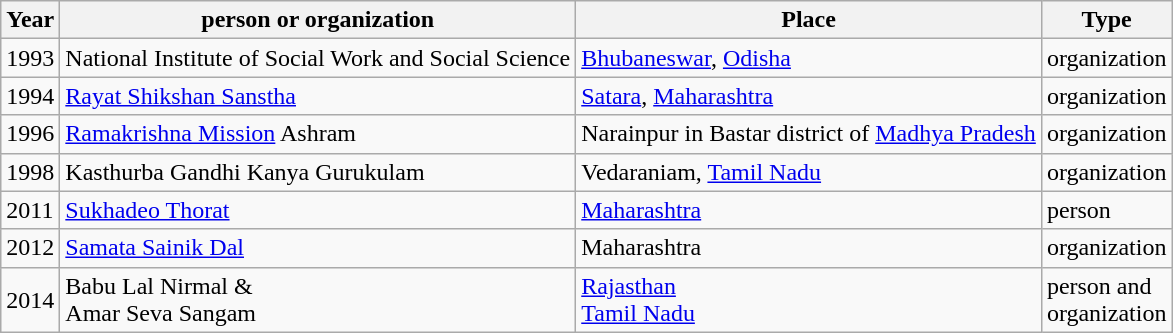<table class="wikitable">
<tr>
<th>Year</th>
<th>person or organization</th>
<th>Place</th>
<th>Type</th>
</tr>
<tr>
<td>1993</td>
<td>National Institute of Social Work and Social Science</td>
<td><a href='#'>Bhubaneswar</a>, <a href='#'>Odisha</a></td>
<td>organization</td>
</tr>
<tr>
<td>1994</td>
<td><a href='#'>Rayat Shikshan Sanstha</a></td>
<td><a href='#'>Satara</a>, <a href='#'>Maharashtra</a></td>
<td>organization</td>
</tr>
<tr>
<td>1996</td>
<td><a href='#'>Ramakrishna Mission</a> Ashram</td>
<td>Narainpur in Bastar district of <a href='#'>Madhya Pradesh</a></td>
<td>organization</td>
</tr>
<tr>
<td>1998</td>
<td>Kasthurba Gandhi Kanya Gurukulam</td>
<td>Vedaraniam, <a href='#'>Tamil Nadu</a></td>
<td>organization</td>
</tr>
<tr>
<td>2011</td>
<td><a href='#'>Sukhadeo Thorat</a></td>
<td><a href='#'>Maharashtra</a></td>
<td>person</td>
</tr>
<tr>
<td>2012</td>
<td><a href='#'>Samata Sainik Dal</a></td>
<td>Maharashtra</td>
<td>organization</td>
</tr>
<tr>
<td>2014</td>
<td>Babu Lal Nirmal & <br>Amar Seva Sangam</td>
<td><a href='#'>Rajasthan</a><br> <a href='#'>Tamil Nadu</a></td>
<td>person and <br> organization</td>
</tr>
</table>
